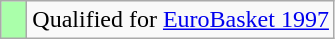<table class="wikitable">
<tr>
<td width=10px bgcolor="#aaffaa"></td>
<td>Qualified for <a href='#'>EuroBasket 1997</a></td>
</tr>
</table>
